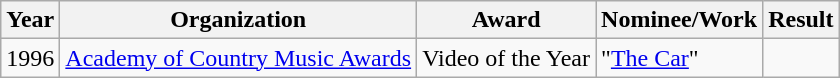<table class="wikitable">
<tr>
<th>Year</th>
<th>Organization</th>
<th>Award</th>
<th>Nominee/Work</th>
<th>Result</th>
</tr>
<tr>
<td>1996</td>
<td><a href='#'>Academy of Country Music Awards</a></td>
<td>Video of the Year</td>
<td>"<a href='#'>The Car</a>"</td>
<td></td>
</tr>
</table>
